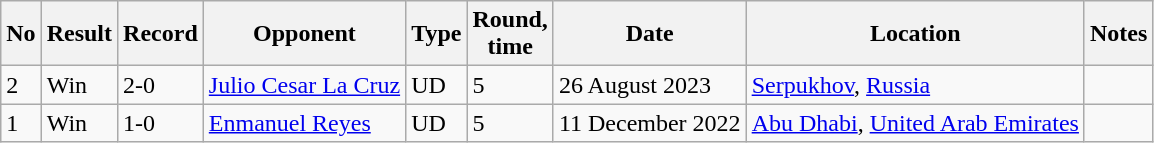<table class="wikitable">
<tr>
<th>No</th>
<th>Result</th>
<th>Record</th>
<th>Opponent</th>
<th>Type</th>
<th>Round,<br>time</th>
<th>Date</th>
<th>Location</th>
<th>Notes</th>
</tr>
<tr>
<td>2</td>
<td>Win</td>
<td>2-0</td>
<td><a href='#'>Julio Cesar La Cruz</a></td>
<td>UD</td>
<td>5</td>
<td>26 August 2023</td>
<td><a href='#'>Serpukhov</a>, <a href='#'>Russia</a></td>
<td></td>
</tr>
<tr>
<td>1</td>
<td>Win</td>
<td>1-0</td>
<td><a href='#'>Enmanuel Reyes</a></td>
<td>UD</td>
<td>5</td>
<td>11 December 2022</td>
<td><a href='#'>Abu Dhabi</a>, <a href='#'>United Arab Emirates</a></td>
<td></td>
</tr>
</table>
